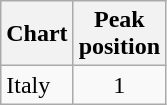<table class="wikitable sortable">
<tr>
<th align="left">Chart</th>
<th align="left">Peak<br>position</th>
</tr>
<tr>
<td align="left">Italy</td>
<td align="center">1</td>
</tr>
</table>
